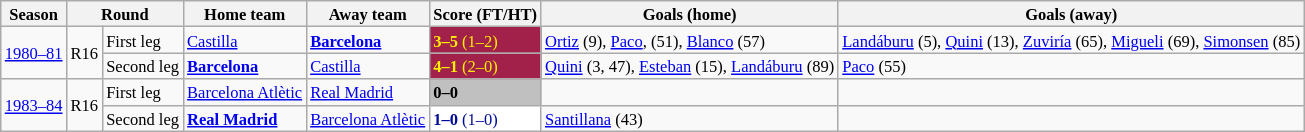<table class="wikitable" style="margin:0 left; font-size: 11px">
<tr>
<th>Season</th>
<th colspan="2">Round</th>
<th>Home team</th>
<th>Away team</th>
<th>Score (FT/HT)</th>
<th>Goals (home)</th>
<th>Goals (away)</th>
</tr>
<tr>
<td rowspan="2"><a href='#'>1980–81</a></td>
<td rowspan="2">R16</td>
<td>First leg</td>
<td><a href='#'>Castilla</a></td>
<td><strong><a href='#'>Barcelona</a></strong></td>
<td style="color:#fff000; background:#A2214B"><strong>3–5</strong> (1–2)</td>
<td><a href='#'>Ortiz</a> (9), <a href='#'>Paco</a>, (51), <a href='#'>Blanco</a> (57)</td>
<td><a href='#'>Landáburu</a> (5), <a href='#'>Quini</a> (13), <a href='#'>Zuviría</a> (65), <a href='#'>Migueli</a> (69), <a href='#'>Simonsen</a> (85)</td>
</tr>
<tr>
<td>Second leg</td>
<td><strong><a href='#'>Barcelona</a></strong></td>
<td><a href='#'>Castilla</a></td>
<td style="color:#fff000; background:#A2214B"><strong>4–1</strong> (2–0)</td>
<td><a href='#'>Quini</a> (3, 47), <a href='#'>Esteban</a> (15), <a href='#'>Landáburu</a> (89)</td>
<td><a href='#'>Paco</a> (55)</td>
</tr>
<tr>
<td rowspan="2"><a href='#'>1983–84</a></td>
<td rowspan="2">R16</td>
<td>First leg</td>
<td><a href='#'>Barcelona Atlètic</a></td>
<td><a href='#'>Real Madrid</a></td>
<td style="background:silver;"><strong>0–0</strong></td>
<td></td>
<td></td>
</tr>
<tr>
<td>Second leg</td>
<td><strong><a href='#'>Real Madrid</a></strong></td>
<td><a href='#'>Barcelona Atlètic</a></td>
<td style="color:#000c99; background:#fff;"><strong>1–0</strong> (1–0)</td>
<td><a href='#'>Santillana</a> (43)</td>
<td></td>
</tr>
</table>
